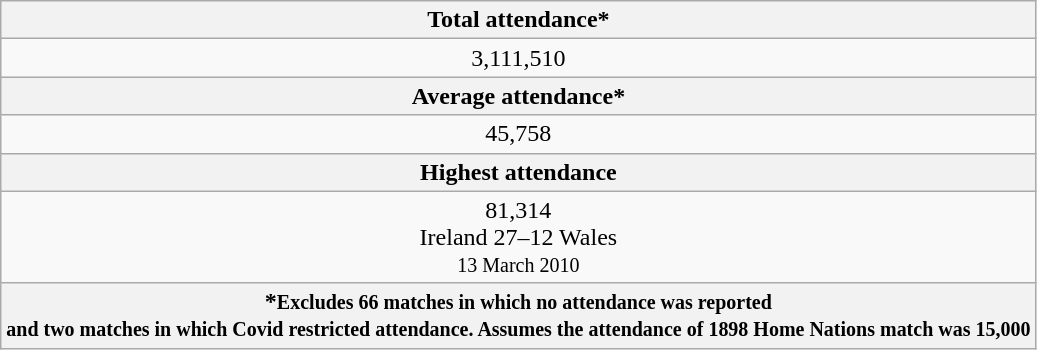<table class=wikitable>
<tr>
<th colspan=3 style="text-align:center">Total attendance*</th>
</tr>
<tr>
<td colspan=3 style="text-align:center">3,111,510</td>
</tr>
<tr>
<th colspan=3 style="text-align:center">Average attendance*</th>
</tr>
<tr>
<td colspan=3 style="text-align:center">45,758</td>
</tr>
<tr>
<th colspan=3 style="text-align:center">Highest attendance</th>
</tr>
<tr>
<td colspan=3 style="text-align:center">81,314 <br> Ireland 27–12 Wales <br> <small>13 March 2010</small></td>
</tr>
<tr>
<th colspan=3>*<small>Excludes 66 matches in which no attendance was reported<br> and two matches in which Covid restricted attendance. Assumes the attendance of 1898 Home Nations match was 15,000</small></th>
</tr>
</table>
